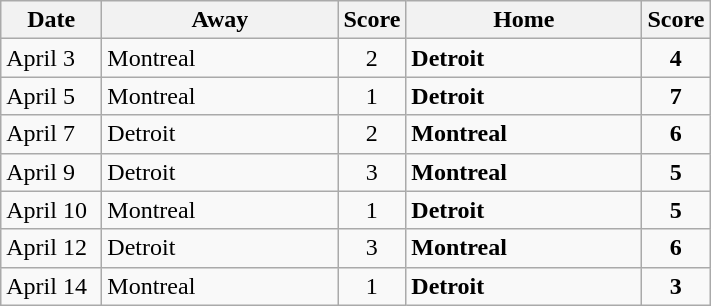<table class="wikitable">
<tr>
<th bgcolor="#DDDDFF" width="60">Date</th>
<th bgcolor="#DDDDFF" width="150">Away</th>
<th bgcolor="#DDDDFF" width="5">Score</th>
<th bgcolor="#DDDDFF" width="150">Home</th>
<th bgcolor="#DDDDFF" width="5">Score</th>
</tr>
<tr>
<td>April 3</td>
<td>Montreal</td>
<td align="center">2</td>
<td><strong>Detroit</strong></td>
<td align="center"><strong>4</strong></td>
</tr>
<tr>
<td>April 5</td>
<td>Montreal</td>
<td align="center">1</td>
<td><strong>Detroit</strong></td>
<td align="center"><strong>7</strong></td>
</tr>
<tr>
<td>April 7</td>
<td>Detroit</td>
<td align="center">2</td>
<td><strong>Montreal</strong></td>
<td align="center"><strong>6</strong></td>
</tr>
<tr>
<td>April 9</td>
<td>Detroit</td>
<td align="center">3</td>
<td><strong>Montreal</strong></td>
<td align="center"><strong>5</strong></td>
</tr>
<tr>
<td>April 10</td>
<td>Montreal</td>
<td align="center">1</td>
<td><strong>Detroit</strong></td>
<td align="center"><strong>5</strong></td>
</tr>
<tr>
<td>April 12</td>
<td>Detroit</td>
<td align="center">3</td>
<td><strong>Montreal</strong></td>
<td align="center"><strong>6</strong></td>
</tr>
<tr>
<td>April 14</td>
<td>Montreal</td>
<td align="center">1</td>
<td><strong>Detroit</strong></td>
<td align="center"><strong>3</strong></td>
</tr>
</table>
